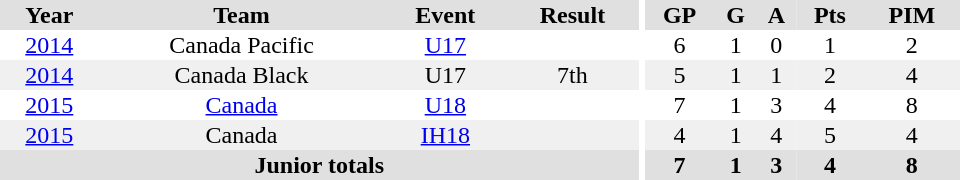<table border="0" cellpadding="1" cellspacing="0" ID="Table3" style="text-align:center; width:40em">
<tr ALIGN="center" bgcolor="#e0e0e0">
<th>Year</th>
<th>Team</th>
<th>Event</th>
<th>Result</th>
<th rowspan="99" bgcolor="#ffffff"></th>
<th>GP</th>
<th>G</th>
<th>A</th>
<th>Pts</th>
<th>PIM</th>
</tr>
<tr>
<td><a href='#'>2014</a></td>
<td>Canada Pacific</td>
<td><a href='#'>U17</a></td>
<td></td>
<td>6</td>
<td>1</td>
<td>0</td>
<td>1</td>
<td>2</td>
</tr>
<tr bgcolor="#f0f0f0">
<td><a href='#'>2014</a></td>
<td>Canada Black</td>
<td>U17</td>
<td>7th</td>
<td>5</td>
<td>1</td>
<td>1</td>
<td>2</td>
<td>4</td>
</tr>
<tr ALIGN="centre">
<td><a href='#'>2015</a></td>
<td><a href='#'>Canada</a></td>
<td><a href='#'>U18</a></td>
<td></td>
<td>7</td>
<td>1</td>
<td>3</td>
<td>4</td>
<td>8</td>
</tr>
<tr bgcolor="#f0f0f0">
<td><a href='#'>2015</a></td>
<td>Canada</td>
<td><a href='#'>IH18</a></td>
<td></td>
<td>4</td>
<td>1</td>
<td>4</td>
<td>5</td>
<td>4</td>
</tr>
<tr bgcolor="#e0e0e0">
<th colspan="4">Junior totals</th>
<th>7</th>
<th>1</th>
<th>3</th>
<th>4</th>
<th>8</th>
</tr>
</table>
